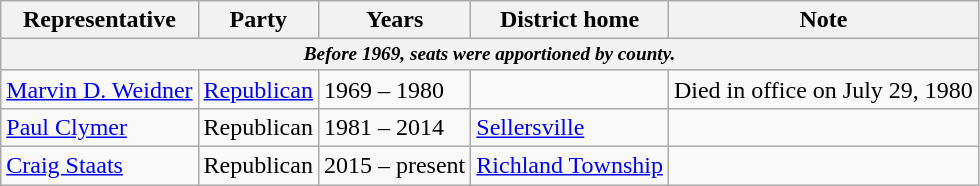<table class=wikitable>
<tr valign=bottom>
<th>Representative</th>
<th>Party</th>
<th>Years</th>
<th>District home</th>
<th>Note</th>
</tr>
<tr>
<th colspan=5 style="font-size: 80%;"><em>Before 1969, seats were apportioned by county.</em></th>
</tr>
<tr>
<td><a href='#'>Marvin D. Weidner</a></td>
<td><a href='#'>Republican</a></td>
<td>1969 – 1980</td>
<td></td>
<td>Died in office on July 29, 1980</td>
</tr>
<tr>
<td><a href='#'>Paul Clymer</a></td>
<td>Republican</td>
<td>1981 – 2014</td>
<td><a href='#'>Sellersville</a></td>
<td></td>
</tr>
<tr>
<td><a href='#'>Craig Staats</a></td>
<td>Republican</td>
<td>2015 – present</td>
<td><a href='#'>Richland Township</a></td>
<td></td>
</tr>
</table>
